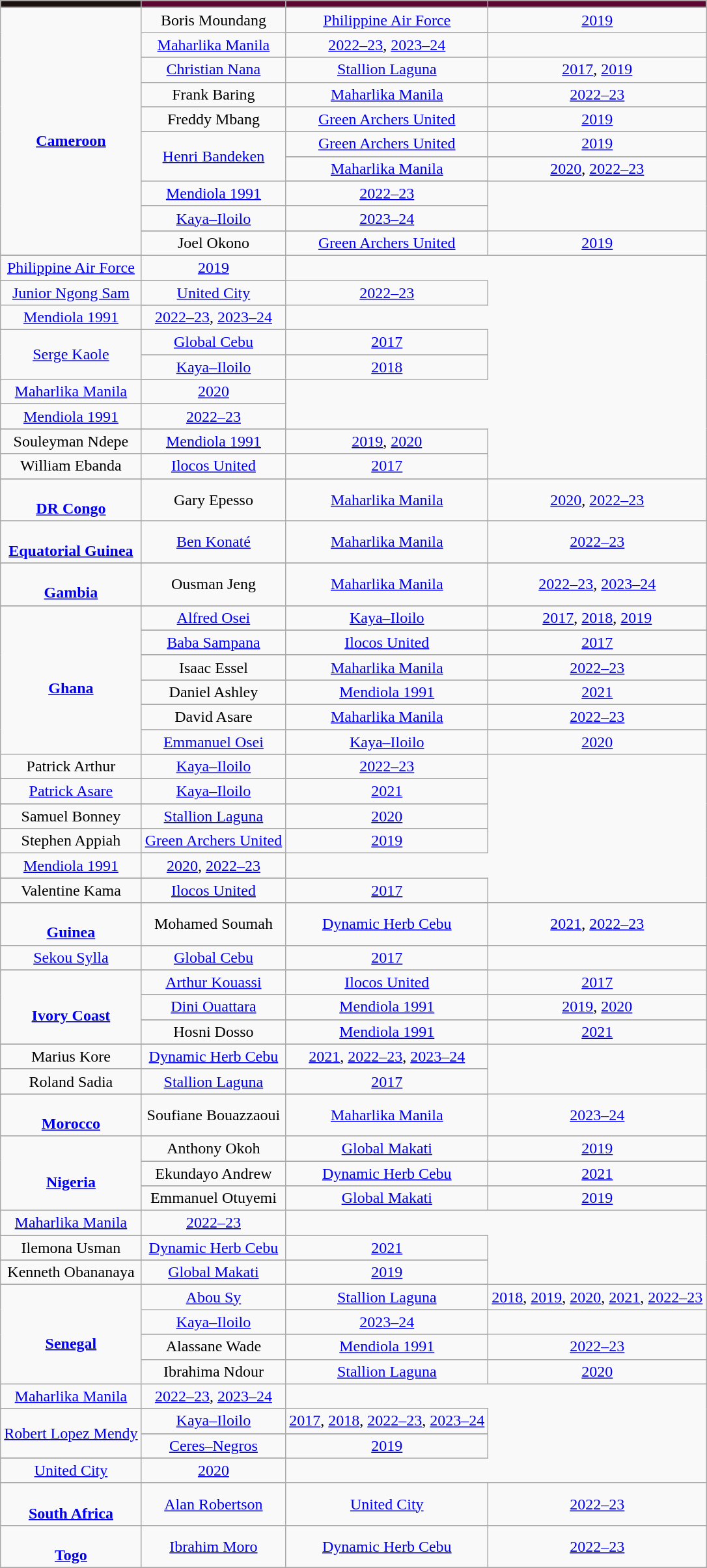<table class="wikitable sortable">
<tr align=center bgcolor=#DDDDDD style="color:black;">
</tr>
<tr>
<th style="background:#1A1110"></th>
<th style="background:#5C0632"></th>
<th style="background:#5C0632"></th>
<th style="background:#5C0632"></th>
</tr>
<tr>
</tr>
<tr align=center>
<td rowspan="19"><br><strong><a href='#'>Cameroon</a></strong></td>
<td rowspan="2">Boris Moundang</td>
<td><a href='#'>Philippine Air Force</a></td>
<td><a href='#'>2019</a></td>
</tr>
<tr>
</tr>
<tr align=center>
<td><a href='#'>Maharlika Manila</a></td>
<td><a href='#'>2022–23</a>, <a href='#'>2023–24</a></td>
</tr>
<tr>
</tr>
<tr align=center>
<td><a href='#'>Christian Nana</a></td>
<td><a href='#'>Stallion Laguna</a></td>
<td><a href='#'>2017</a>, <a href='#'>2019</a></td>
</tr>
<tr>
</tr>
<tr align=center>
<td>Frank Baring</td>
<td><a href='#'>Maharlika Manila</a></td>
<td><a href='#'>2022–23</a></td>
</tr>
<tr>
</tr>
<tr align=center>
<td>Freddy Mbang</td>
<td><a href='#'>Green Archers United</a></td>
<td><a href='#'>2019</a></td>
</tr>
<tr>
</tr>
<tr align=center>
<td rowspan="4"><a href='#'>Henri Bandeken</a></td>
<td><a href='#'>Green Archers United</a></td>
<td><a href='#'>2019</a></td>
</tr>
<tr>
</tr>
<tr align=center>
<td><a href='#'>Maharlika Manila</a></td>
<td><a href='#'>2020</a>, <a href='#'>2022–23</a></td>
</tr>
<tr>
</tr>
<tr align=center>
<td><a href='#'>Mendiola 1991</a></td>
<td><a href='#'>2022–23</a></td>
</tr>
<tr>
</tr>
<tr align=center>
<td><a href='#'>Kaya–Iloilo</a></td>
<td><a href='#'>2023–24</a></td>
</tr>
<tr>
</tr>
<tr align=center>
<td rowspan="2">Joel Okono</td>
<td><a href='#'>Green Archers United</a></td>
<td><a href='#'>2019</a></td>
</tr>
<tr>
</tr>
<tr align=center>
<td><a href='#'>Philippine Air Force</a></td>
<td><a href='#'>2019</a></td>
</tr>
<tr>
</tr>
<tr align=center>
<td rowspan="2"><a href='#'>Junior Ngong Sam</a></td>
<td><a href='#'>United City</a></td>
<td><a href='#'>2022–23</a></td>
</tr>
<tr>
</tr>
<tr align=center>
<td><a href='#'>Mendiola 1991</a></td>
<td><a href='#'>2022–23</a>, <a href='#'>2023–24</a></td>
</tr>
<tr>
</tr>
<tr align=center>
<td rowspan="4"><a href='#'>Serge Kaole</a></td>
<td><a href='#'>Global Cebu</a></td>
<td><a href='#'>2017</a></td>
</tr>
<tr>
</tr>
<tr align=center>
<td><a href='#'>Kaya–Iloilo</a></td>
<td><a href='#'>2018</a></td>
</tr>
<tr>
</tr>
<tr align=center>
<td><a href='#'>Maharlika Manila</a></td>
<td><a href='#'>2020</a></td>
</tr>
<tr>
</tr>
<tr align=center>
<td><a href='#'>Mendiola 1991</a></td>
<td><a href='#'>2022–23</a></td>
</tr>
<tr>
</tr>
<tr align=center>
<td>Souleyman Ndepe</td>
<td><a href='#'>Mendiola 1991</a></td>
<td><a href='#'>2019</a>, <a href='#'>2020</a></td>
</tr>
<tr>
</tr>
<tr align=center>
<td>William Ebanda</td>
<td><a href='#'>Ilocos United</a></td>
<td><a href='#'>2017</a></td>
</tr>
<tr>
</tr>
<tr align=center>
<td><br><strong><a href='#'>DR Congo</a></strong></td>
<td>Gary Epesso</td>
<td><a href='#'>Maharlika Manila</a></td>
<td><a href='#'>2020</a>, <a href='#'>2022–23</a></td>
</tr>
<tr>
</tr>
<tr align=center>
<td><br><strong><a href='#'>Equatorial Guinea</a></strong></td>
<td><a href='#'>Ben Konaté</a></td>
<td><a href='#'>Maharlika Manila</a></td>
<td><a href='#'>2022–23</a></td>
</tr>
<tr>
</tr>
<tr align=center>
<td><br><strong><a href='#'>Gambia</a></strong></td>
<td>Ousman Jeng</td>
<td><a href='#'>Maharlika Manila</a></td>
<td><a href='#'>2022–23</a>, <a href='#'>2023–24</a></td>
</tr>
<tr>
</tr>
<tr align=center>
<td rowspan="12"><br><strong><a href='#'>Ghana</a></strong></td>
<td><a href='#'>Alfred Osei</a></td>
<td><a href='#'>Kaya–Iloilo</a></td>
<td><a href='#'>2017</a>, <a href='#'>2018</a>, <a href='#'>2019</a></td>
</tr>
<tr>
</tr>
<tr align=center>
<td><a href='#'>Baba Sampana</a></td>
<td><a href='#'>Ilocos United</a></td>
<td><a href='#'>2017</a></td>
</tr>
<tr>
</tr>
<tr align=center>
<td>Isaac Essel</td>
<td><a href='#'>Maharlika Manila</a></td>
<td><a href='#'>2022–23</a></td>
</tr>
<tr>
</tr>
<tr align=center>
<td>Daniel Ashley</td>
<td><a href='#'>Mendiola 1991</a></td>
<td><a href='#'>2021</a></td>
</tr>
<tr>
</tr>
<tr align=center>
<td>David Asare</td>
<td><a href='#'>Maharlika Manila</a></td>
<td><a href='#'>2022–23</a></td>
</tr>
<tr>
</tr>
<tr align=center>
<td><a href='#'>Emmanuel Osei</a></td>
<td><a href='#'>Kaya–Iloilo</a></td>
<td><a href='#'>2020</a></td>
</tr>
<tr>
</tr>
<tr align=center>
<td>Patrick Arthur</td>
<td><a href='#'>Kaya–Iloilo</a></td>
<td><a href='#'>2022–23</a></td>
</tr>
<tr>
</tr>
<tr align=center>
<td><a href='#'>Patrick Asare</a></td>
<td><a href='#'>Kaya–Iloilo</a></td>
<td><a href='#'>2021</a></td>
</tr>
<tr>
</tr>
<tr align=center>
<td>Samuel Bonney</td>
<td><a href='#'>Stallion Laguna</a></td>
<td><a href='#'>2020</a></td>
</tr>
<tr>
</tr>
<tr align=center>
<td rowspan="2">Stephen Appiah</td>
<td><a href='#'>Green Archers United</a></td>
<td><a href='#'>2019</a></td>
</tr>
<tr>
</tr>
<tr align=center>
<td><a href='#'>Mendiola 1991</a></td>
<td><a href='#'>2020</a>, <a href='#'>2022–23</a></td>
</tr>
<tr>
</tr>
<tr align=center>
<td>Valentine Kama</td>
<td><a href='#'>Ilocos United</a></td>
<td><a href='#'>2017</a></td>
</tr>
<tr>
</tr>
<tr align=center>
<td rowspan="2"><br><strong><a href='#'>Guinea</a></strong></td>
<td>Mohamed Soumah</td>
<td><a href='#'>Dynamic Herb Cebu</a></td>
<td><a href='#'>2021</a>, <a href='#'>2022–23</a></td>
</tr>
<tr>
</tr>
<tr align=center>
<td><a href='#'>Sekou Sylla</a></td>
<td><a href='#'>Global Cebu</a></td>
<td><a href='#'>2017</a></td>
</tr>
<tr>
</tr>
<tr align=center>
<td rowspan="5"><br><strong><a href='#'>Ivory Coast</a></strong></td>
<td><a href='#'>Arthur Kouassi</a></td>
<td><a href='#'>Ilocos United</a></td>
<td><a href='#'>2017</a></td>
</tr>
<tr>
</tr>
<tr align=center>
<td><a href='#'>Dini Ouattara</a></td>
<td><a href='#'>Mendiola 1991</a></td>
<td><a href='#'>2019</a>, <a href='#'>2020</a></td>
</tr>
<tr>
</tr>
<tr align=center>
<td>Hosni Dosso</td>
<td><a href='#'>Mendiola 1991</a></td>
<td><a href='#'>2021</a></td>
</tr>
<tr>
</tr>
<tr align=center>
<td>Marius Kore</td>
<td><a href='#'>Dynamic Herb Cebu</a></td>
<td><a href='#'>2021</a>, <a href='#'>2022–23</a>, <a href='#'>2023–24</a></td>
</tr>
<tr>
</tr>
<tr align=center>
<td>Roland Sadia</td>
<td><a href='#'>Stallion Laguna</a></td>
<td><a href='#'>2017</a></td>
</tr>
<tr>
</tr>
<tr align=center>
<td><br><strong><a href='#'>Morocco</a></strong></td>
<td>Soufiane Bouazzaoui</td>
<td><a href='#'>Maharlika Manila</a></td>
<td><a href='#'>2023–24</a></td>
</tr>
<tr>
</tr>
<tr align=center>
<td rowspan="6"><br><strong><a href='#'>Nigeria</a></strong></td>
<td>Anthony Okoh</td>
<td><a href='#'>Global Makati</a></td>
<td><a href='#'>2019</a></td>
</tr>
<tr>
</tr>
<tr align=center>
<td>Ekundayo Andrew</td>
<td><a href='#'>Dynamic Herb Cebu</a></td>
<td><a href='#'>2021</a></td>
</tr>
<tr>
</tr>
<tr align=center>
<td rowspan="2">Emmanuel Otuyemi</td>
<td><a href='#'>Global Makati</a></td>
<td><a href='#'>2019</a></td>
</tr>
<tr>
</tr>
<tr align=center>
<td><a href='#'>Maharlika Manila</a></td>
<td><a href='#'>2022–23</a></td>
</tr>
<tr>
</tr>
<tr align=center>
<td>Ilemona Usman</td>
<td><a href='#'>Dynamic Herb Cebu</a></td>
<td><a href='#'>2021</a></td>
</tr>
<tr>
</tr>
<tr align=center>
<td>Kenneth Obananaya</td>
<td><a href='#'>Global Makati</a></td>
<td><a href='#'>2019</a></td>
</tr>
<tr>
</tr>
<tr align=center>
<td rowspan="8"><br><strong><a href='#'>Senegal</a></strong></td>
<td rowspan="2"><a href='#'>Abou Sy</a></td>
<td><a href='#'>Stallion Laguna</a></td>
<td><a href='#'>2018</a>, <a href='#'>2019</a>, <a href='#'>2020</a>, <a href='#'>2021</a>, <a href='#'>2022–23</a></td>
</tr>
<tr>
</tr>
<tr align=center>
<td><a href='#'>Kaya–Iloilo</a></td>
<td><a href='#'>2023–24</a></td>
</tr>
<tr>
</tr>
<tr align=center>
<td>Alassane Wade</td>
<td><a href='#'>Mendiola 1991</a></td>
<td><a href='#'>2022–23</a></td>
</tr>
<tr>
</tr>
<tr align=center>
<td rowspan="2">Ibrahima Ndour</td>
<td><a href='#'>Stallion Laguna</a></td>
<td><a href='#'>2020</a></td>
</tr>
<tr>
</tr>
<tr align=center>
<td><a href='#'>Maharlika Manila</a></td>
<td><a href='#'>2022–23</a>, <a href='#'>2023–24</a></td>
</tr>
<tr>
</tr>
<tr align=center>
<td rowspan="3"><a href='#'>Robert Lopez Mendy</a></td>
<td><a href='#'>Kaya–Iloilo</a></td>
<td><a href='#'>2017</a>, <a href='#'>2018</a>, <a href='#'>2022–23</a>, <a href='#'>2023–24</a></td>
</tr>
<tr>
</tr>
<tr align=center>
<td><a href='#'>Ceres–Negros</a></td>
<td><a href='#'>2019</a></td>
</tr>
<tr>
</tr>
<tr align=center>
<td><a href='#'>United City</a></td>
<td><a href='#'>2020</a></td>
</tr>
<tr>
</tr>
<tr align=center>
<td><br><strong><a href='#'>South Africa</a></strong></td>
<td><a href='#'>Alan Robertson</a></td>
<td><a href='#'>United City</a></td>
<td><a href='#'>2022–23</a></td>
</tr>
<tr>
</tr>
<tr align=center>
<td><br><strong><a href='#'>Togo</a></strong></td>
<td><a href='#'>Ibrahim Moro</a></td>
<td><a href='#'>Dynamic Herb Cebu</a></td>
<td><a href='#'>2022–23</a></td>
</tr>
<tr>
</tr>
</table>
